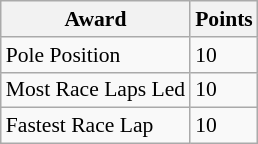<table class="wikitable" style="font-size: 90%;">
<tr>
<th>Award</th>
<th>Points</th>
</tr>
<tr>
<td>Pole Position</td>
<td>10</td>
</tr>
<tr>
<td>Most Race Laps Led</td>
<td>10</td>
</tr>
<tr>
<td>Fastest Race Lap</td>
<td>10</td>
</tr>
</table>
